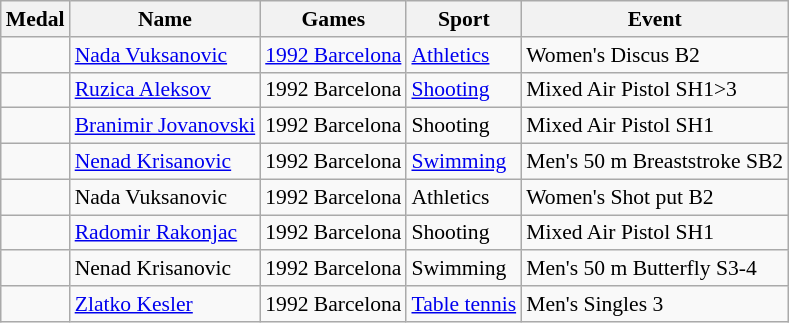<table class="wikitable sortable" style="font-size:90%">
<tr>
<th>Medal</th>
<th>Name</th>
<th>Games</th>
<th>Sport</th>
<th>Event</th>
</tr>
<tr>
<td></td>
<td><a href='#'>Nada Vuksanovic</a></td>
<td><a href='#'>1992 Barcelona</a></td>
<td><a href='#'>Athletics</a></td>
<td>Women's Discus B2</td>
</tr>
<tr>
<td></td>
<td><a href='#'>Ruzica Aleksov</a></td>
<td>1992 Barcelona</td>
<td><a href='#'>Shooting</a></td>
<td>Mixed Air Pistol SH1>3</td>
</tr>
<tr>
<td></td>
<td><a href='#'>Branimir Jovanovski</a></td>
<td>1992 Barcelona</td>
<td>Shooting</td>
<td>Mixed Air Pistol SH1</td>
</tr>
<tr>
<td></td>
<td><a href='#'>Nenad Krisanovic</a></td>
<td>1992 Barcelona</td>
<td><a href='#'>Swimming</a></td>
<td>Men's 50 m Breaststroke SB2</td>
</tr>
<tr>
<td></td>
<td>Nada Vuksanovic</td>
<td>1992 Barcelona</td>
<td>Athletics</td>
<td>Women's Shot put B2</td>
</tr>
<tr>
<td></td>
<td><a href='#'>Radomir Rakonjac</a></td>
<td>1992 Barcelona</td>
<td>Shooting</td>
<td>Mixed Air Pistol SH1</td>
</tr>
<tr>
<td></td>
<td>Nenad Krisanovic</td>
<td>1992 Barcelona</td>
<td>Swimming</td>
<td>Men's 50 m Butterfly S3-4</td>
</tr>
<tr>
<td></td>
<td><a href='#'>Zlatko Kesler</a></td>
<td>1992 Barcelona</td>
<td><a href='#'>Table tennis</a></td>
<td>Men's Singles 3</td>
</tr>
</table>
